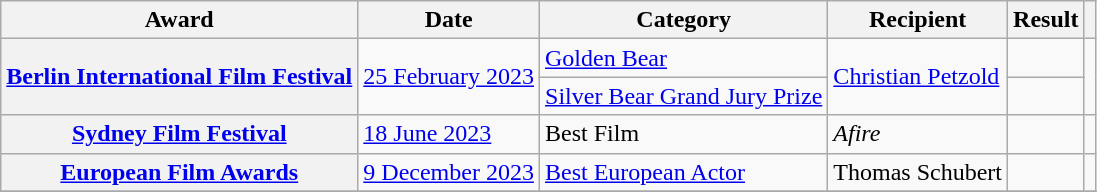<table class="wikitable sortable plainrowheaders">
<tr>
<th>Award</th>
<th>Date</th>
<th>Category</th>
<th>Recipient</th>
<th>Result</th>
<th></th>
</tr>
<tr>
<th scope="row" rowspan="2"><a href='#'>Berlin International Film Festival</a></th>
<td rowspan="2"><a href='#'>25 February 2023</a></td>
<td><a href='#'>Golden Bear</a></td>
<td rowspan="2"><a href='#'>Christian Petzold</a></td>
<td></td>
<td align="center" rowspan="2"></td>
</tr>
<tr>
<td><a href='#'>Silver Bear Grand Jury Prize</a></td>
<td></td>
</tr>
<tr>
<th scope="row"><a href='#'>Sydney Film Festival</a></th>
<td><a href='#'>18 June 2023</a></td>
<td>Best Film</td>
<td><em>Afire</em></td>
<td></td>
<td style="text-align:center;"></td>
</tr>
<tr>
<th scope="row"><a href='#'>European Film Awards</a></th>
<td><a href='#'>9 December 2023</a></td>
<td><a href='#'>Best European Actor</a></td>
<td>Thomas Schubert</td>
<td></td>
<td style="text-align:center;"></td>
</tr>
<tr>
</tr>
</table>
